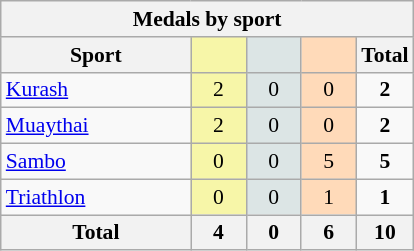<table class="wikitable" style="font-size:90%; text-align:center;">
<tr>
<th colspan=5>Medals by sport</th>
</tr>
<tr>
<th width=120>Sport</th>
<th scope="col" width=30 style="background:#F7F6A8;"></th>
<th scope="col" width=30 style="background:#DCE5E5;"></th>
<th scope="col" width=30 style="background:#FFDAB9;"></th>
<th width=30>Total</th>
</tr>
<tr>
<td align=left> <a href='#'>Kurash</a></td>
<td style="background:#F7F6A8;">2</td>
<td style="background:#DCE5E5;">0</td>
<td style="background:#FFDAB9;">0</td>
<td><strong>2</strong></td>
</tr>
<tr>
<td align=left> <a href='#'>Muaythai</a></td>
<td style="background:#F7F6A8;">2</td>
<td style="background:#DCE5E5;">0</td>
<td style="background:#FFDAB9;">0</td>
<td><strong>2</strong></td>
</tr>
<tr>
<td align=left> <a href='#'>Sambo</a></td>
<td style="background:#F7F6A8;">0</td>
<td style="background:#DCE5E5;">0</td>
<td style="background:#FFDAB9;">5</td>
<td><strong>5</strong></td>
</tr>
<tr>
<td align=left> <a href='#'>Triathlon</a></td>
<td style="background:#F7F6A8;">0</td>
<td style="background:#DCE5E5;">0</td>
<td style="background:#FFDAB9;">1</td>
<td><strong>1</strong></td>
</tr>
<tr class="sortbottom">
<th>Total</th>
<th>4</th>
<th>0</th>
<th>6</th>
<th>10</th>
</tr>
</table>
